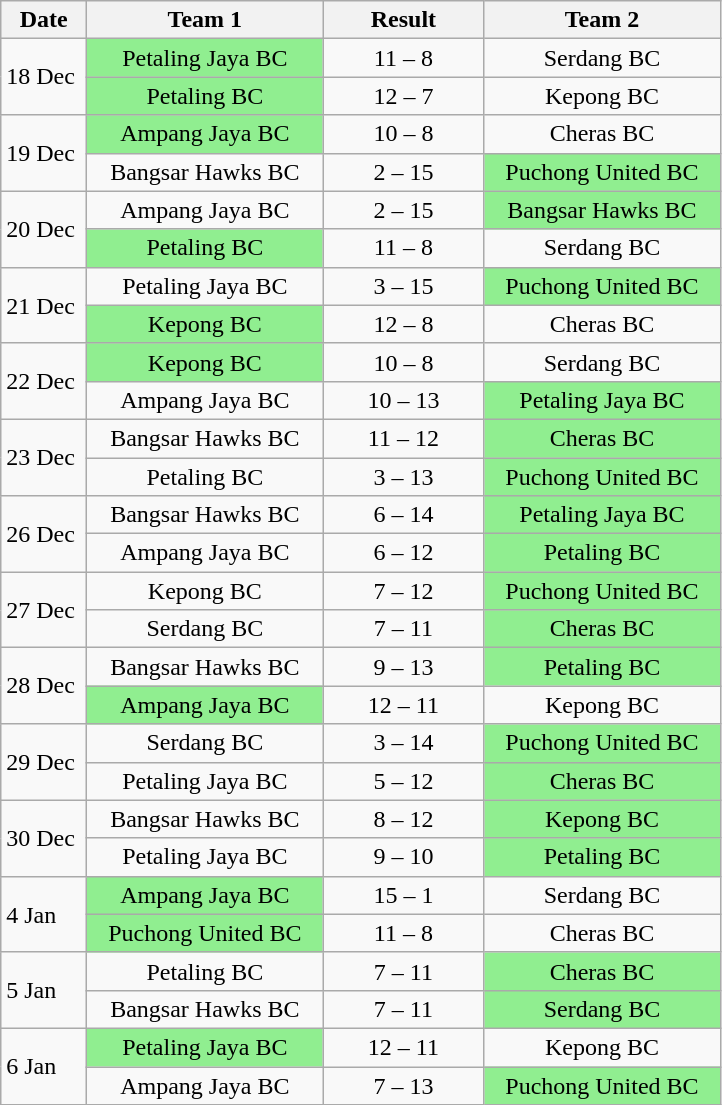<table class="wikitable">
<tr>
<th width=50>Date</th>
<th width=150>Team 1</th>
<th width=100 style="text-align:center;">Result</th>
<th width=150>Team 2</th>
</tr>
<tr>
<td rowspan=2>18 Dec</td>
<td style="text-align:center;background:lightgreen;">Petaling Jaya BC</td>
<td style="text-align:center;">11 – 8</td>
<td style="text-align:center;">Serdang BC</td>
</tr>
<tr>
<td style="text-align:center;background:lightgreen;">Petaling BC</td>
<td style="text-align:center;">12 – 7</td>
<td style="text-align:center;">Kepong BC</td>
</tr>
<tr>
<td rowspan=2>19 Dec</td>
<td style="text-align:center;background:lightgreen;">Ampang Jaya BC</td>
<td style="text-align:center;">10 – 8</td>
<td style="text-align:center;">Cheras BC</td>
</tr>
<tr>
<td style="text-align:center;">Bangsar Hawks BC</td>
<td style="text-align:center;">2 – 15</td>
<td style="text-align:center;background:lightgreen;">Puchong United BC</td>
</tr>
<tr>
<td rowspan=2>20 Dec</td>
<td style="text-align:center;lightgreen">Ampang Jaya BC</td>
<td style="text-align:center;">2 – 15</td>
<td style="text-align:center;background:lightgreen;">Bangsar Hawks BC</td>
</tr>
<tr>
<td style="text-align:center;background:lightgreen;">Petaling BC</td>
<td style="text-align:center;">11 – 8</td>
<td style="text-align:center;">Serdang BC</td>
</tr>
<tr>
<td rowspan=2>21 Dec</td>
<td style="text-align:center;">Petaling Jaya BC</td>
<td style="text-align:center;">3 – 15</td>
<td style="text-align:center;background:lightgreen;">Puchong United BC</td>
</tr>
<tr>
<td style="text-align:center;background:lightgreen;">Kepong BC</td>
<td style="text-align:center;">12 – 8</td>
<td style="text-align:center;">Cheras BC</td>
</tr>
<tr>
<td rowspan=2>22 Dec</td>
<td style="text-align:center;background:lightgreen;">Kepong BC</td>
<td style="text-align:center;">10 – 8</td>
<td style="text-align:center;">Serdang BC</td>
</tr>
<tr>
<td style="text-align:center;">Ampang Jaya BC</td>
<td style="text-align:center;">10 – 13</td>
<td style="text-align:center;background:lightgreen;">Petaling Jaya BC</td>
</tr>
<tr>
<td rowspan=2>23 Dec</td>
<td style="text-align:center;">Bangsar Hawks BC</td>
<td style="text-align:center;">11 – 12</td>
<td style="text-align:center;background:lightgreen;">Cheras BC</td>
</tr>
<tr>
<td style="text-align:center;">Petaling BC</td>
<td style="text-align:center;">3 – 13</td>
<td style="text-align:center;background:lightgreen;">Puchong United BC</td>
</tr>
<tr>
<td rowspan=2>26 Dec</td>
<td style="text-align:center;">Bangsar Hawks BC</td>
<td style="text-align:center;">6 – 14</td>
<td style="text-align:center;background:lightgreen;">Petaling Jaya BC</td>
</tr>
<tr>
<td style="text-align:center;">Ampang Jaya BC</td>
<td style="text-align:center;">6 – 12</td>
<td style="text-align:center;background:lightgreen;">Petaling BC</td>
</tr>
<tr>
<td rowspan=2>27 Dec</td>
<td style="text-align:center;">Kepong BC</td>
<td style="text-align:center;">7 – 12</td>
<td style="text-align:center;background:lightgreen;">Puchong United BC</td>
</tr>
<tr>
<td style="text-align:center;">Serdang BC</td>
<td style="text-align:center;">7 – 11</td>
<td style="text-align:center;background:lightgreen;">Cheras BC</td>
</tr>
<tr>
<td rowspan=2>28 Dec</td>
<td style="text-align:center;">Bangsar Hawks BC</td>
<td style="text-align:center;">9 – 13</td>
<td style="text-align:center;background:lightgreen;">Petaling BC</td>
</tr>
<tr>
<td style="text-align:center;background:lightgreen;">Ampang Jaya BC</td>
<td style="text-align:center;">12 – 11</td>
<td style="text-align:center;">Kepong BC</td>
</tr>
<tr>
<td rowspan=2>29 Dec</td>
<td style="text-align:center;">Serdang BC</td>
<td style="text-align:center;">3 – 14</td>
<td style="text-align:center;background:lightgreen;">Puchong United BC</td>
</tr>
<tr>
<td style="text-align:center;">Petaling Jaya BC</td>
<td style="text-align:center;">5 – 12</td>
<td style="text-align:center;background:lightgreen;">Cheras BC</td>
</tr>
<tr>
<td rowspan=2>30 Dec</td>
<td style="text-align:center;">Bangsar Hawks BC</td>
<td style="text-align:center;">8 – 12</td>
<td style="text-align:center;background:lightgreen;">Kepong BC</td>
</tr>
<tr>
<td style="text-align:center;">Petaling Jaya BC</td>
<td style="text-align:center;">9 – 10</td>
<td style="text-align:center;background:lightgreen;">Petaling BC</td>
</tr>
<tr>
<td rowspan=2>4 Jan</td>
<td style="text-align:center;background:lightgreen;">Ampang Jaya BC</td>
<td style="text-align:center;">15 – 1</td>
<td style="text-align:center;">Serdang BC</td>
</tr>
<tr>
<td style="text-align:center;background:lightgreen;">Puchong United BC</td>
<td style="text-align:center;">11 – 8</td>
<td style="text-align:center;">Cheras BC</td>
</tr>
<tr>
<td rowspan=2>5 Jan</td>
<td style="text-align:center;">Petaling BC</td>
<td style="text-align:center;">7 – 11</td>
<td style="text-align:center;background:lightgreen;">Cheras BC</td>
</tr>
<tr>
<td style="text-align:center;">Bangsar Hawks BC</td>
<td style="text-align:center;">7 – 11</td>
<td style="text-align:center;background:lightgreen;">Serdang BC</td>
</tr>
<tr>
<td rowspan=2>6 Jan</td>
<td style="text-align:center;background:lightgreen;">Petaling Jaya BC</td>
<td style="text-align:center;">12 – 11</td>
<td style="text-align:center;">Kepong BC</td>
</tr>
<tr>
<td style="text-align:center;">Ampang Jaya BC</td>
<td style="text-align:center;">7 – 13</td>
<td style="text-align:center;background:lightgreen;">Puchong United BC</td>
</tr>
</table>
